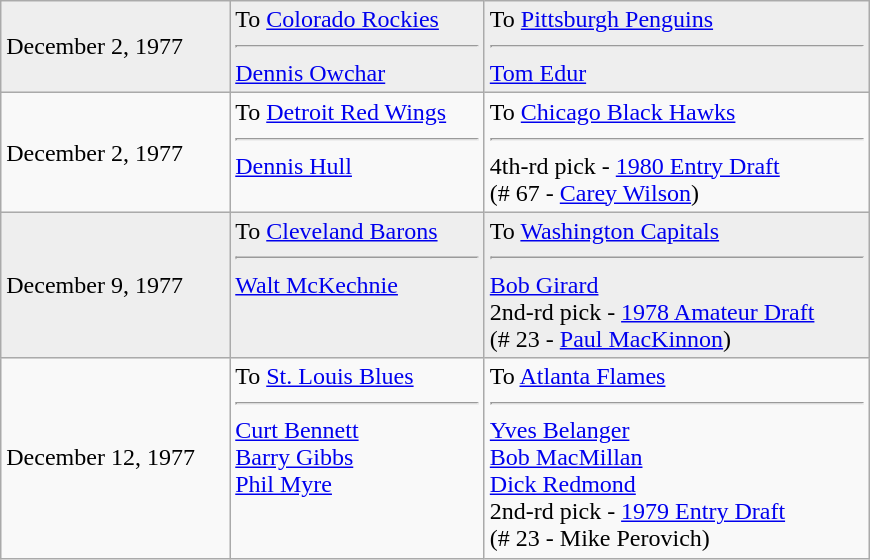<table class="wikitable" style="border:1px solid #999; width:580px;">
<tr style="background:#eee;">
<td>December 2, 1977</td>
<td valign="top">To <a href='#'>Colorado Rockies</a><hr><a href='#'>Dennis Owchar</a></td>
<td valign="top">To <a href='#'>Pittsburgh Penguins</a><hr><a href='#'>Tom Edur</a></td>
</tr>
<tr>
<td>December 2, 1977</td>
<td valign="top">To <a href='#'>Detroit Red Wings</a><hr><a href='#'>Dennis Hull</a></td>
<td valign="top">To <a href='#'>Chicago Black Hawks</a><hr>4th-rd pick - <a href='#'>1980 Entry Draft</a><br>(# 67 - <a href='#'>Carey Wilson</a>)</td>
</tr>
<tr style="background:#eee;">
<td>December 9, 1977</td>
<td valign="top">To <a href='#'>Cleveland Barons</a><hr><a href='#'>Walt McKechnie</a></td>
<td valign="top">To <a href='#'>Washington Capitals</a><hr><a href='#'>Bob Girard</a><br>2nd-rd pick - <a href='#'>1978 Amateur Draft</a><br>(# 23 - <a href='#'>Paul MacKinnon</a>)</td>
</tr>
<tr>
<td>December 12, 1977</td>
<td valign="top">To <a href='#'>St. Louis Blues</a><hr><a href='#'>Curt Bennett</a><br><a href='#'>Barry Gibbs</a><br><a href='#'>Phil Myre</a></td>
<td valign="top">To <a href='#'>Atlanta Flames</a><hr><a href='#'>Yves Belanger</a><br><a href='#'>Bob MacMillan</a><br><a href='#'>Dick Redmond</a><br>2nd-rd pick - <a href='#'>1979 Entry Draft</a><br>(# 23 - Mike Perovich)</td>
</tr>
</table>
